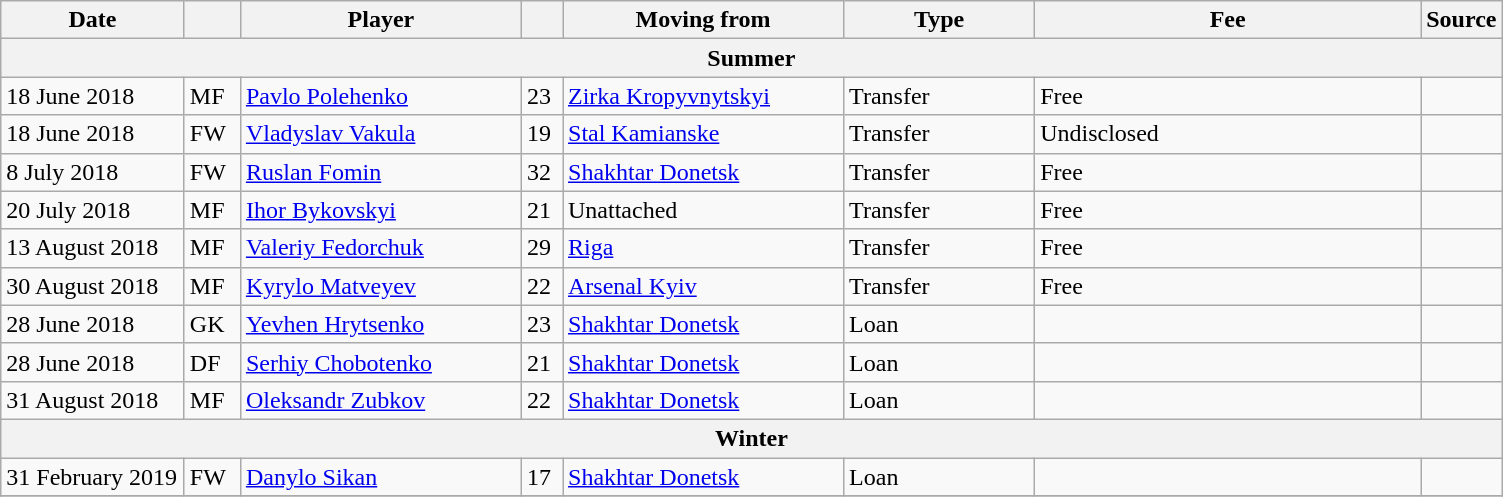<table class="wikitable sortable">
<tr>
<th style="width:115px;">Date</th>
<th style="width:30px;"></th>
<th style="width:180px;">Player</th>
<th style="width:20px;"></th>
<th style="width:180px;">Moving from</th>
<th style="width:120px;" class="unsortable">Type</th>
<th style="width:250px;" class="unsortable">Fee</th>
<th style="width:20px;">Source</th>
</tr>
<tr>
<th colspan=8>Summer</th>
</tr>
<tr>
<td>18 June 2018</td>
<td>MF</td>
<td> <a href='#'>Pavlo Polehenko</a></td>
<td>23</td>
<td> <a href='#'>Zirka Kropyvnytskyi</a></td>
<td>Transfer</td>
<td>Free</td>
<td></td>
</tr>
<tr>
<td>18 June 2018</td>
<td>FW</td>
<td> <a href='#'>Vladyslav Vakula</a></td>
<td>19</td>
<td> <a href='#'>Stal Kamianske</a></td>
<td>Transfer</td>
<td>Undisclosed</td>
<td></td>
</tr>
<tr>
<td>8 July 2018</td>
<td>FW</td>
<td> <a href='#'>Ruslan Fomin</a></td>
<td>32</td>
<td> <a href='#'>Shakhtar Donetsk</a></td>
<td>Transfer</td>
<td>Free</td>
<td></td>
</tr>
<tr>
<td>20 July 2018</td>
<td>MF</td>
<td> <a href='#'>Ihor Bykovskyi</a></td>
<td>21</td>
<td>Unattached</td>
<td>Transfer</td>
<td>Free</td>
<td></td>
</tr>
<tr>
<td>13 August 2018</td>
<td>MF</td>
<td> <a href='#'>Valeriy Fedorchuk</a></td>
<td>29</td>
<td> <a href='#'>Riga</a></td>
<td>Transfer</td>
<td>Free</td>
<td></td>
</tr>
<tr>
<td>30 August 2018</td>
<td>MF</td>
<td> <a href='#'>Kyrylo Matveyev</a></td>
<td>22</td>
<td> <a href='#'>Arsenal Kyiv</a></td>
<td>Transfer</td>
<td>Free</td>
<td></td>
</tr>
<tr>
<td>28 June 2018</td>
<td>GK</td>
<td> <a href='#'>Yevhen Hrytsenko</a></td>
<td>23</td>
<td> <a href='#'>Shakhtar Donetsk</a></td>
<td>Loan</td>
<td></td>
<td></td>
</tr>
<tr>
<td>28 June 2018</td>
<td>DF</td>
<td> <a href='#'>Serhiy Chobotenko</a></td>
<td>21</td>
<td> <a href='#'>Shakhtar Donetsk</a></td>
<td>Loan</td>
<td></td>
<td></td>
</tr>
<tr>
<td>31 August 2018</td>
<td>MF</td>
<td> <a href='#'>Oleksandr Zubkov</a></td>
<td>22</td>
<td> <a href='#'>Shakhtar Donetsk</a></td>
<td>Loan</td>
<td></td>
<td></td>
</tr>
<tr>
<th colspan=8>Winter</th>
</tr>
<tr>
<td>31 February 2019</td>
<td>FW</td>
<td> <a href='#'>Danylo Sikan</a></td>
<td>17</td>
<td> <a href='#'>Shakhtar Donetsk</a></td>
<td>Loan</td>
<td></td>
<td></td>
</tr>
<tr>
</tr>
</table>
